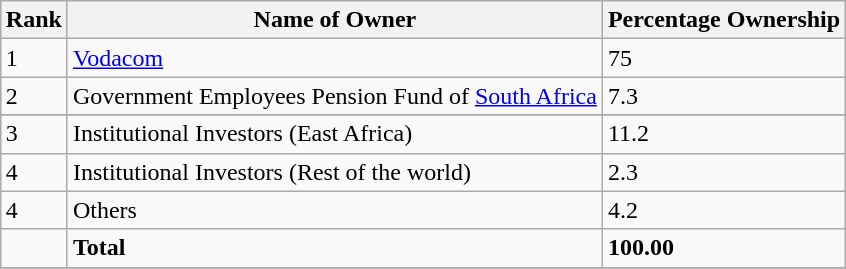<table class="wikitable sortable" style="margin: 0.5em auto">
<tr>
<th>Rank</th>
<th>Name of Owner</th>
<th>Percentage Ownership</th>
</tr>
<tr>
<td>1</td>
<td><a href='#'>Vodacom</a></td>
<td>75</td>
</tr>
<tr>
<td>2</td>
<td>Government Employees Pension Fund of <a href='#'>South Africa</a></td>
<td>7.3</td>
</tr>
<tr>
</tr>
<tr>
<td>3</td>
<td>Institutional Investors (East Africa)</td>
<td>11.2</td>
</tr>
<tr>
<td>4</td>
<td>Institutional Investors (Rest of the world)</td>
<td>2.3</td>
</tr>
<tr>
<td>4</td>
<td>Others</td>
<td>4.2</td>
</tr>
<tr>
<td></td>
<td><strong>Total</strong></td>
<td><strong>100.00</strong></td>
</tr>
<tr>
</tr>
</table>
